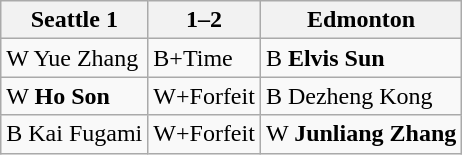<table class="wikitable">
<tr>
<th>Seattle 1</th>
<th>1–2</th>
<th>Edmonton</th>
</tr>
<tr>
<td>W Yue Zhang</td>
<td>B+Time</td>
<td>B <strong>Elvis Sun</strong></td>
</tr>
<tr>
<td>W <strong>Ho Son</strong></td>
<td>W+Forfeit</td>
<td>B Dezheng Kong</td>
</tr>
<tr>
<td>B Kai Fugami</td>
<td>W+Forfeit</td>
<td>W <strong>Junliang Zhang</strong></td>
</tr>
</table>
